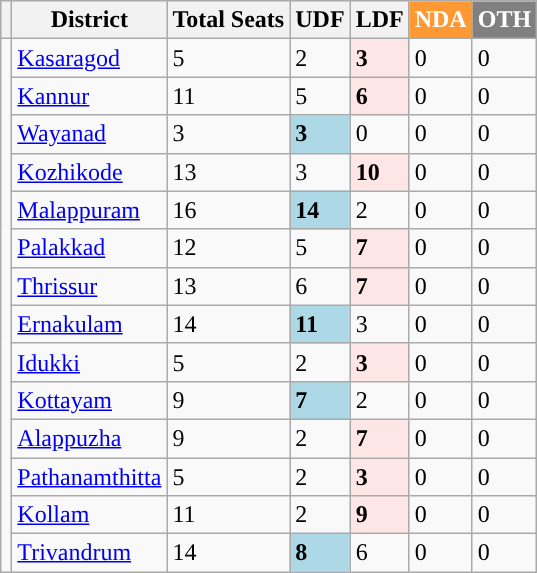<table class="wikitable sortable" style="text-align:centre;">
<tr>
<th></th>
<th>District</th>
<th>Total Seats</th>
<th style="background:">UDF</th>
<th style="background:">LDF</th>
<th style="background:#FF9933; color:white;">NDA</th>
<th style="background:grey; color:white;">OTH</th>
</tr>
<tr>
<td rowspan="14"></td>
<td><a href='#'>Kasaragod</a></td>
<td>5</td>
<td>2</td>
<td style="background:#FFE6E6"><strong>3</strong></td>
<td>0</td>
<td>0</td>
</tr>
<tr>
<td><a href='#'>Kannur</a></td>
<td>11</td>
<td>5</td>
<td style="background:#FFE6E6"><strong>6</strong></td>
<td>0</td>
<td>0</td>
</tr>
<tr>
<td><a href='#'>Wayanad</a></td>
<td>3</td>
<td style="background:#ADD8E6"><strong>3</strong></td>
<td>0</td>
<td>0</td>
<td>0</td>
</tr>
<tr>
<td><a href='#'>Kozhikode</a></td>
<td>13</td>
<td>3</td>
<td style="background:#FFE6E6"><strong>10</strong></td>
<td>0</td>
<td>0</td>
</tr>
<tr>
<td><a href='#'>Malappuram</a></td>
<td>16</td>
<td style="background:#ADD8E6"><strong>14</strong></td>
<td>2</td>
<td>0</td>
<td>0</td>
</tr>
<tr>
<td><a href='#'>Palakkad</a></td>
<td>12</td>
<td>5</td>
<td style="background:#FFE6E6"><strong>7</strong></td>
<td>0</td>
<td>0</td>
</tr>
<tr>
<td><a href='#'>Thrissur</a></td>
<td>13</td>
<td>6</td>
<td style="background:#FFE6E6"><strong>7</strong></td>
<td>0</td>
<td>0</td>
</tr>
<tr>
<td><a href='#'>Ernakulam</a></td>
<td>14</td>
<td style="background:#ADD8E6"><strong>11</strong></td>
<td>3</td>
<td>0</td>
<td>0</td>
</tr>
<tr>
<td><a href='#'>Idukki</a></td>
<td>5</td>
<td>2</td>
<td style="background:#FFE6E6"><strong>3</strong></td>
<td>0</td>
<td>0</td>
</tr>
<tr>
<td><a href='#'>Kottayam</a></td>
<td>9</td>
<td style="background:#ADD8E6"><strong>7</strong></td>
<td>2</td>
<td>0</td>
<td>0</td>
</tr>
<tr>
<td><a href='#'>Alappuzha</a></td>
<td>9</td>
<td>2</td>
<td style="background:#FFE6E6"><strong>7</strong></td>
<td>0</td>
<td>0</td>
</tr>
<tr>
<td><a href='#'>Pathanamthitta</a></td>
<td>5</td>
<td>2</td>
<td style="background:#FFE6E6"><strong>3</strong></td>
<td>0</td>
<td>0</td>
</tr>
<tr>
<td><a href='#'>Kollam</a></td>
<td>11</td>
<td>2</td>
<td style="background:#FFE6E6"><strong>9</strong></td>
<td>0</td>
<td>0</td>
</tr>
<tr>
<td><a href='#'>Trivandrum</a></td>
<td>14</td>
<td style="background:#ADD8E6"><strong>8</strong></td>
<td>6</td>
<td>0</td>
<td>0</td>
</tr>
</table>
